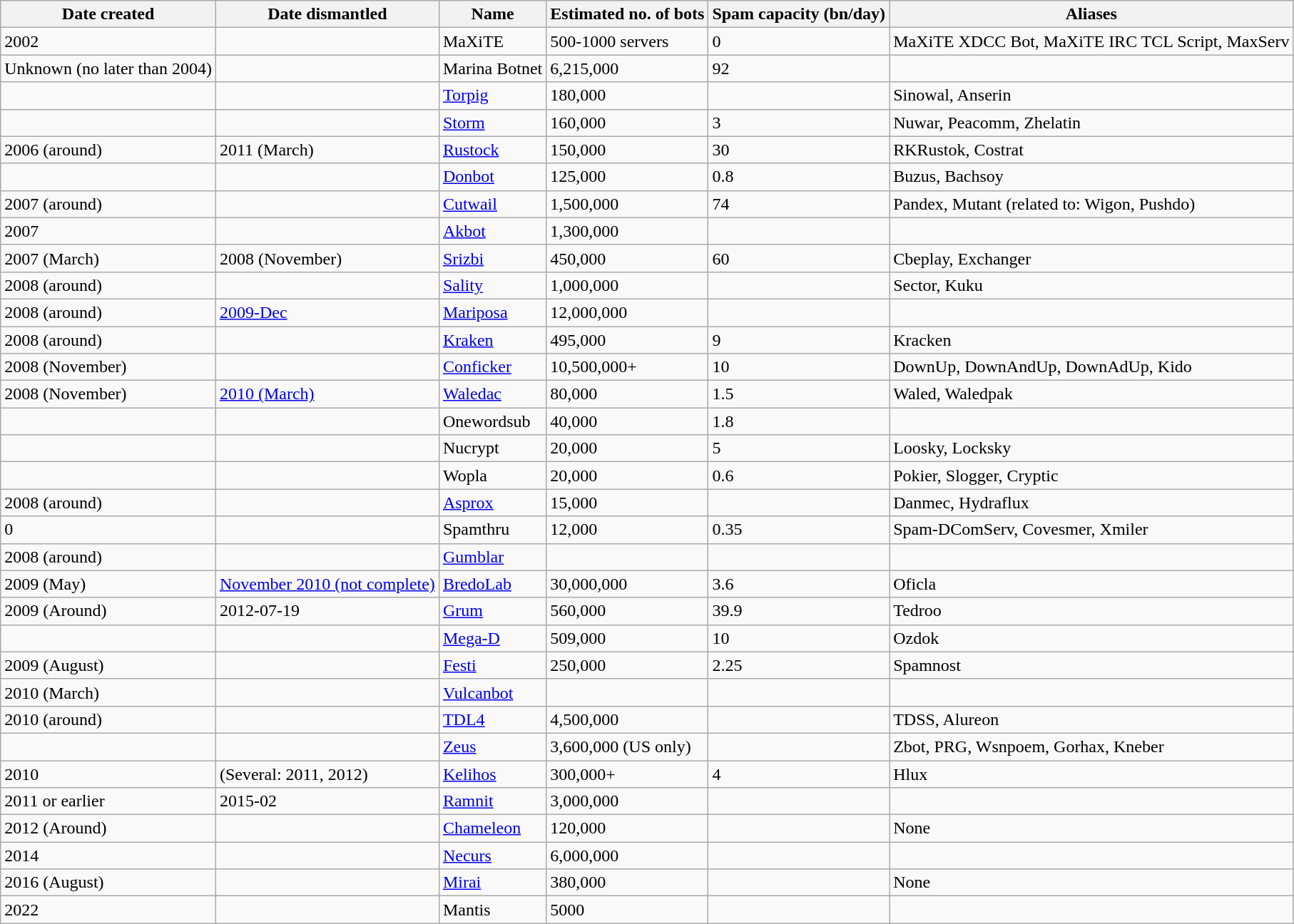<table class="wikitable sortable">
<tr>
<th>Date created</th>
<th>Date dismantled</th>
<th>Name</th>
<th data-sort-type="number">Estimated no. of bots</th>
<th data-sort-type="number">Spam capacity (bn/day)</th>
<th>Aliases</th>
</tr>
<tr style="display:none;">
<td>1999</td>
<td>!a</td>
<td>999,999,999</td>
<td>100000</td>
<td>!a</td>
</tr>
<tr>
<td>2002</td>
<td></td>
<td>MaXiTE</td>
<td>500-1000 servers</td>
<td>0</td>
<td>MaXiTE XDCC Bot, MaXiTE IRC TCL Script, MaxServ</td>
</tr>
<tr>
<td>Unknown (no later than 2004)</td>
<td></td>
<td>Marina Botnet</td>
<td>6,215,000</td>
<td>92</td>
<td></td>
</tr>
<tr>
<td></td>
<td></td>
<td><a href='#'>Torpig</a></td>
<td>180,000</td>
<td></td>
<td>Sinowal, Anserin</td>
</tr>
<tr>
<td></td>
<td></td>
<td><a href='#'>Storm</a></td>
<td>160,000</td>
<td>3</td>
<td>Nuwar, Peacomm, Zhelatin</td>
</tr>
<tr>
<td>2006 (around)</td>
<td>2011 (March)</td>
<td><a href='#'>Rustock</a></td>
<td>150,000</td>
<td>30</td>
<td>RKRustok, Costrat</td>
</tr>
<tr>
<td></td>
<td></td>
<td><a href='#'>Donbot</a></td>
<td>125,000</td>
<td>0.8</td>
<td>Buzus, Bachsoy</td>
</tr>
<tr>
<td>2007 (around)</td>
<td></td>
<td><a href='#'>Cutwail</a></td>
<td>1,500,000</td>
<td>74</td>
<td>Pandex, Mutant (related to: Wigon, Pushdo)</td>
</tr>
<tr>
<td>2007</td>
<td></td>
<td><a href='#'>Akbot</a></td>
<td>1,300,000</td>
<td></td>
<td></td>
</tr>
<tr>
<td>2007 (March)</td>
<td>2008 (November)</td>
<td><a href='#'>Srizbi</a></td>
<td>450,000</td>
<td>60</td>
<td>Cbeplay, Exchanger</td>
</tr>
<tr>
<td>2008 (around)</td>
<td></td>
<td><a href='#'>Sality</a></td>
<td>1,000,000</td>
<td></td>
<td>Sector, Kuku</td>
</tr>
<tr>
<td>2008 (around)</td>
<td><a href='#'>2009-Dec</a></td>
<td><a href='#'>Mariposa</a></td>
<td>12,000,000</td>
<td></td>
<td></td>
</tr>
<tr>
<td>2008 (around)</td>
<td></td>
<td><a href='#'>Kraken</a></td>
<td>495,000</td>
<td>9</td>
<td>Kracken</td>
</tr>
<tr>
<td>2008 (November)</td>
<td></td>
<td><a href='#'>Conficker</a></td>
<td>10,500,000+</td>
<td>10</td>
<td>DownUp, DownAndUp, DownAdUp, Kido</td>
</tr>
<tr>
<td>2008 (November)</td>
<td><a href='#'>2010 (March)</a></td>
<td><a href='#'>Waledac</a></td>
<td>80,000</td>
<td>1.5</td>
<td>Waled, Waledpak</td>
</tr>
<tr>
<td></td>
<td></td>
<td>Onewordsub</td>
<td>40,000</td>
<td>1.8</td>
<td></td>
</tr>
<tr>
<td></td>
<td></td>
<td>Nucrypt</td>
<td>20,000</td>
<td>5</td>
<td>Loosky, Locksky</td>
</tr>
<tr>
<td></td>
<td></td>
<td>Wopla</td>
<td>20,000</td>
<td>0.6</td>
<td>Pokier, Slogger, Cryptic</td>
</tr>
<tr>
<td>2008 (around)</td>
<td></td>
<td><a href='#'>Asprox</a></td>
<td>15,000</td>
<td></td>
<td>Danmec, Hydraflux</td>
</tr>
<tr>
<td><span>0</span></td>
<td></td>
<td>Spamthru</td>
<td>12,000</td>
<td>0.35</td>
<td>Spam-DComServ, Covesmer, Xmiler</td>
</tr>
<tr>
<td>2008 (around)</td>
<td></td>
<td><a href='#'>Gumblar</a></td>
<td></td>
<td></td>
<td></td>
</tr>
<tr>
<td>2009 (May)</td>
<td><a href='#'>November 2010 (not complete)</a></td>
<td><a href='#'>BredoLab</a></td>
<td>30,000,000</td>
<td>3.6</td>
<td>Oficla</td>
</tr>
<tr>
<td>2009 (Around)</td>
<td>2012-07-19</td>
<td><a href='#'>Grum</a></td>
<td>560,000</td>
<td>39.9</td>
<td>Tedroo</td>
</tr>
<tr>
<td></td>
<td></td>
<td><a href='#'>Mega-D</a></td>
<td>509,000</td>
<td>10</td>
<td>Ozdok</td>
</tr>
<tr>
<td>2009 (August)</td>
<td></td>
<td><a href='#'>Festi</a></td>
<td>250,000</td>
<td>2.25</td>
<td>Spamnost</td>
</tr>
<tr>
<td>2010 (March)</td>
<td></td>
<td><a href='#'>Vulcanbot</a></td>
<td></td>
<td></td>
<td></td>
</tr>
<tr>
<td>2010 (around)</td>
<td></td>
<td><a href='#'>TDL4</a></td>
<td>4,500,000</td>
<td></td>
<td>TDSS, Alureon</td>
</tr>
<tr>
<td></td>
<td></td>
<td><a href='#'>Zeus</a></td>
<td>3,600,000 (US only)</td>
<td></td>
<td>Zbot, PRG, Wsnpoem, Gorhax, Kneber</td>
</tr>
<tr>
<td>2010</td>
<td>(Several: 2011, 2012)</td>
<td><a href='#'>Kelihos</a></td>
<td>300,000+</td>
<td>4</td>
<td>Hlux</td>
</tr>
<tr>
<td>2011 or earlier</td>
<td>2015-02</td>
<td><a href='#'>Ramnit</a></td>
<td>3,000,000</td>
<td></td>
<td></td>
</tr>
<tr>
<td>2012 (Around)</td>
<td></td>
<td><a href='#'>Chameleon</a></td>
<td>120,000</td>
<td></td>
<td>None</td>
</tr>
<tr>
<td>2014</td>
<td></td>
<td><a href='#'>Necurs</a></td>
<td>6,000,000</td>
<td></td>
<td></td>
</tr>
<tr | 2013>
<td>2016 (August)</td>
<td></td>
<td><a href='#'>Mirai</a></td>
<td>380,000</td>
<td></td>
<td>None</td>
</tr>
<tr>
<td>2022</td>
<td></td>
<td>Mantis</td>
<td>5000</td>
<td></td>
<td></td>
</tr>
</table>
